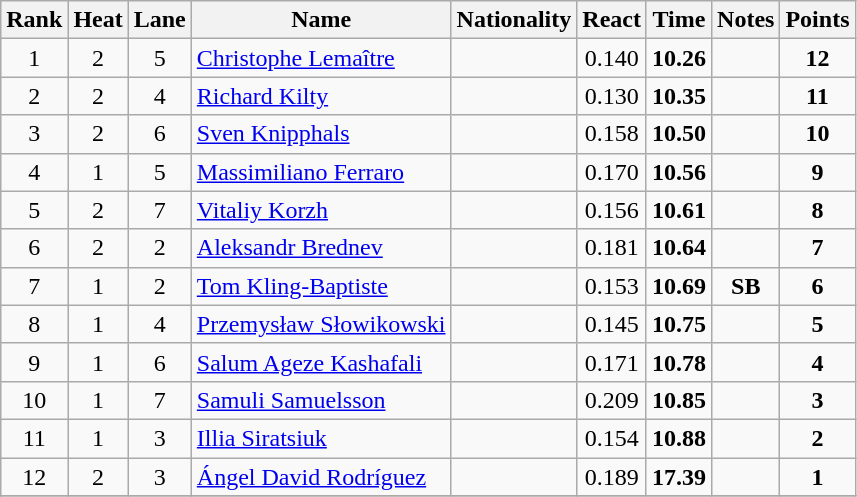<table class="wikitable sortable" style="text-align:center">
<tr>
<th>Rank</th>
<th>Heat</th>
<th>Lane</th>
<th>Name</th>
<th>Nationality</th>
<th>React</th>
<th>Time</th>
<th>Notes</th>
<th>Points</th>
</tr>
<tr>
<td>1</td>
<td>2</td>
<td>5</td>
<td align=left><a href='#'>Christophe Lemaître</a></td>
<td align=left></td>
<td>0.140</td>
<td><strong>10.26</strong></td>
<td></td>
<td><strong>12</strong></td>
</tr>
<tr>
<td>2</td>
<td>2</td>
<td>4</td>
<td align=left><a href='#'>Richard Kilty</a></td>
<td align=left></td>
<td>0.130</td>
<td><strong>10.35</strong></td>
<td></td>
<td><strong>11</strong></td>
</tr>
<tr>
<td>3</td>
<td>2</td>
<td>6</td>
<td align=left><a href='#'>Sven Knipphals</a></td>
<td align=left></td>
<td>0.158</td>
<td><strong>10.50</strong></td>
<td></td>
<td><strong>10</strong></td>
</tr>
<tr>
<td>4</td>
<td>1</td>
<td>5</td>
<td align=left><a href='#'>Massimiliano Ferraro</a></td>
<td align=left></td>
<td>0.170</td>
<td><strong>10.56</strong></td>
<td></td>
<td><strong>9</strong></td>
</tr>
<tr>
<td>5</td>
<td>2</td>
<td>7</td>
<td align=left><a href='#'>Vitaliy Korzh</a></td>
<td align=left></td>
<td>0.156</td>
<td><strong>10.61</strong></td>
<td></td>
<td><strong>8</strong></td>
</tr>
<tr>
<td>6</td>
<td>2</td>
<td>2</td>
<td align=left><a href='#'>Aleksandr Brednev</a></td>
<td align=left></td>
<td>0.181</td>
<td><strong>10.64</strong></td>
<td></td>
<td><strong>7</strong></td>
</tr>
<tr>
<td>7</td>
<td>1</td>
<td>2</td>
<td align=left><a href='#'>Tom Kling-Baptiste</a></td>
<td align=left></td>
<td>0.153</td>
<td><strong>10.69</strong></td>
<td><strong>SB </strong></td>
<td><strong>6</strong></td>
</tr>
<tr>
<td>8</td>
<td>1</td>
<td>4</td>
<td align=left><a href='#'>Przemysław Słowikowski</a></td>
<td align=left></td>
<td>0.145</td>
<td><strong>10.75</strong></td>
<td></td>
<td><strong>5</strong></td>
</tr>
<tr>
<td>9</td>
<td>1</td>
<td>6</td>
<td align=left><a href='#'>Salum Ageze Kashafali</a></td>
<td align=left></td>
<td>0.171</td>
<td><strong>10.78</strong></td>
<td></td>
<td><strong>4</strong></td>
</tr>
<tr>
<td>10</td>
<td>1</td>
<td>7</td>
<td align=left><a href='#'>Samuli Samuelsson</a></td>
<td align=left></td>
<td>0.209</td>
<td><strong>10.85</strong></td>
<td></td>
<td><strong>3</strong></td>
</tr>
<tr>
<td>11</td>
<td>1</td>
<td>3</td>
<td align=left><a href='#'>Illia Siratsiuk</a></td>
<td align=left></td>
<td>0.154</td>
<td><strong>10.88</strong></td>
<td></td>
<td><strong>2</strong></td>
</tr>
<tr>
<td>12</td>
<td>2</td>
<td>3</td>
<td align=left><a href='#'>Ángel David Rodríguez</a></td>
<td align=left></td>
<td>0.189</td>
<td><strong>17.39</strong></td>
<td></td>
<td><strong>1</strong></td>
</tr>
<tr>
</tr>
</table>
